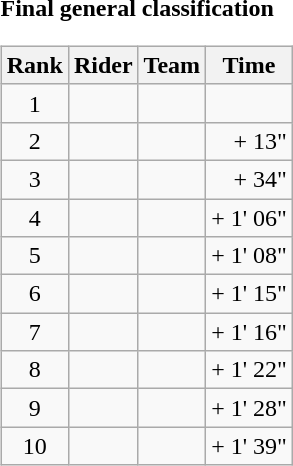<table>
<tr>
<td><strong>Final general classification</strong><br><table class="wikitable">
<tr>
<th scope="col">Rank</th>
<th scope="col">Rider</th>
<th scope="col">Team</th>
<th scope="col">Time</th>
</tr>
<tr>
<td style="text-align:center;">1</td>
<td></td>
<td></td>
<td style="text-align:right;"></td>
</tr>
<tr>
<td style="text-align:center;">2</td>
<td></td>
<td></td>
<td style="text-align:right;">+ 13"</td>
</tr>
<tr>
<td style="text-align:center;">3</td>
<td></td>
<td></td>
<td style="text-align:right;">+ 34"</td>
</tr>
<tr>
<td style="text-align:center;">4</td>
<td></td>
<td></td>
<td style="text-align:right;">+ 1' 06"</td>
</tr>
<tr>
<td style="text-align:center;">5</td>
<td></td>
<td></td>
<td style="text-align:right;">+ 1' 08"</td>
</tr>
<tr>
<td style="text-align:center;">6</td>
<td></td>
<td></td>
<td style="text-align:right;">+ 1' 15"</td>
</tr>
<tr>
<td style="text-align:center;">7</td>
<td></td>
<td></td>
<td style="text-align:right;">+ 1' 16"</td>
</tr>
<tr>
<td style="text-align:center;">8</td>
<td></td>
<td></td>
<td style="text-align:right;">+ 1' 22"</td>
</tr>
<tr>
<td style="text-align:center;">9</td>
<td></td>
<td></td>
<td style="text-align:right;">+ 1' 28"</td>
</tr>
<tr>
<td style="text-align:center;">10</td>
<td></td>
<td></td>
<td style="text-align:right;">+ 1' 39"</td>
</tr>
</table>
</td>
</tr>
</table>
